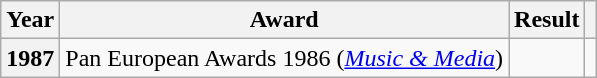<table class="wikitable plainrowheaders">
<tr>
<th scope="col">Year</th>
<th scope="col">Award</th>
<th scope="col">Result</th>
<th scope="col"></th>
</tr>
<tr>
<th scope="row">1987</th>
<td>Pan European Awards 1986 (<em><a href='#'>Music & Media</a></em>)</td>
<td></td>
<td></td>
</tr>
</table>
